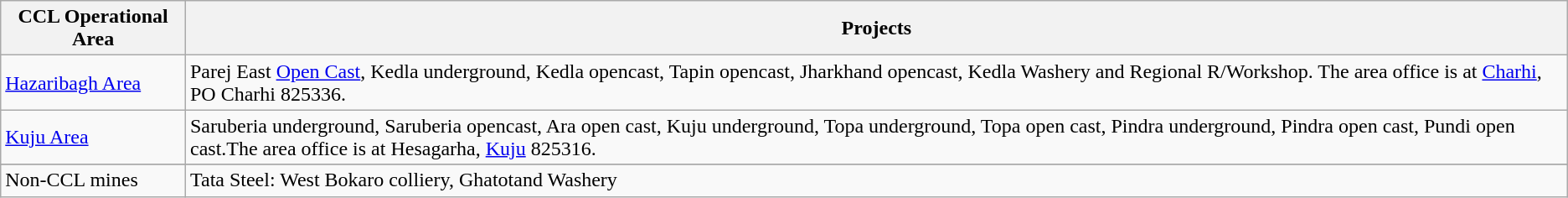<table class="wikitable">
<tr>
<th>CCL Operational Area</th>
<th>Projects</th>
</tr>
<tr>
<td><a href='#'>Hazaribagh Area</a></td>
<td>Parej East <a href='#'>Open Cast</a>, Kedla underground, Kedla opencast, Tapin opencast, Jharkhand opencast, Kedla Washery and Regional R/Workshop. The area office is at <a href='#'>Charhi</a>, PO Charhi 825336.</td>
</tr>
<tr>
<td><a href='#'>Kuju Area</a></td>
<td>Saruberia underground, Saruberia opencast, Ara open cast, Kuju underground, Topa underground, Topa open cast, Pindra underground, Pindra open cast, Pundi open cast.The area office is at Hesagarha, <a href='#'>Kuju</a> 825316.</td>
</tr>
<tr>
</tr>
<tr>
<td>Non-CCL mines</td>
<td>Tata Steel: West Bokaro colliery, Ghatotand Washery</td>
</tr>
</table>
